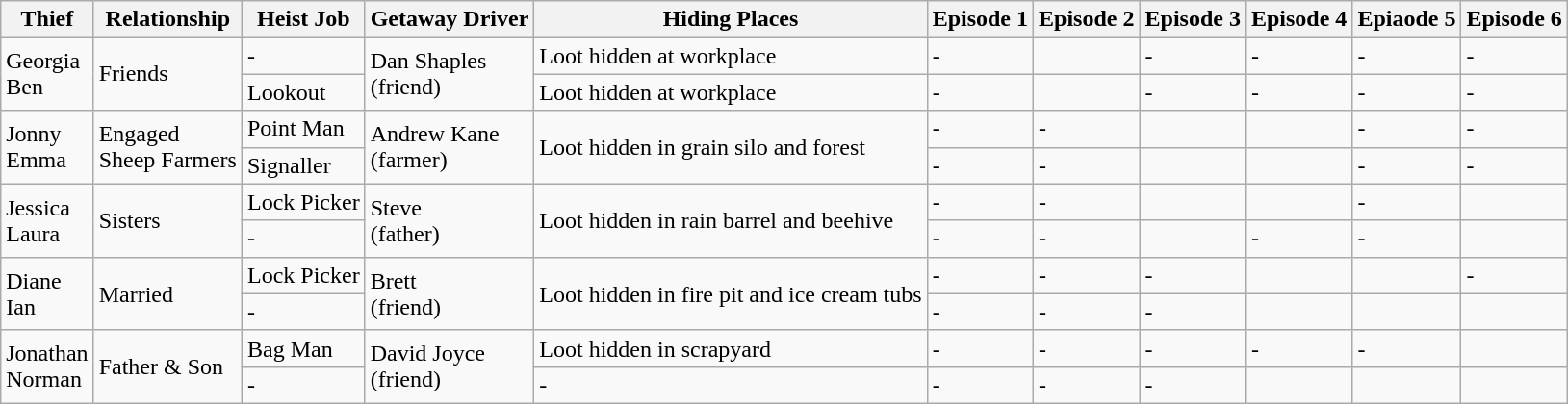<table class="wikitable">
<tr>
<th>Thief</th>
<th>Relationship</th>
<th>Heist Job</th>
<th>Getaway Driver</th>
<th>Hiding Places</th>
<th>Episode 1</th>
<th>Episode 2</th>
<th>Episode 3</th>
<th>Episode 4</th>
<th>Epiaode 5</th>
<th>Episode 6</th>
</tr>
<tr>
<td rowspan="2">Georgia<br>Ben</td>
<td rowspan="2">Friends</td>
<td>-</td>
<td rowspan="2">Dan Shaples<br>(friend)</td>
<td>Loot hidden at workplace</td>
<td>-</td>
<td><strong> </strong></td>
<td>-</td>
<td>-</td>
<td>-</td>
<td>-</td>
</tr>
<tr>
<td>Lookout</td>
<td>Loot hidden at workplace</td>
<td>-</td>
<td><strong> </strong></td>
<td>-</td>
<td>-</td>
<td>-</td>
<td>-</td>
</tr>
<tr>
<td rowspan="2">Jonny<br>Emma</td>
<td rowspan="2">Engaged<br>Sheep Farmers</td>
<td>Point Man</td>
<td rowspan="2">Andrew Kane<br>(farmer)</td>
<td rowspan="2">Loot hidden in grain silo and forest</td>
<td>-</td>
<td>-</td>
<td><strong></strong></td>
<td><strong> </strong></td>
<td>-</td>
<td>-</td>
</tr>
<tr>
<td>Signaller</td>
<td>-</td>
<td>-</td>
<td><strong></strong></td>
<td><strong> </strong></td>
<td>-</td>
<td>-</td>
</tr>
<tr>
<td rowspan="2">Jessica<br>Laura</td>
<td rowspan="2">Sisters</td>
<td>Lock Picker</td>
<td rowspan="2">Steve<br>(father)</td>
<td rowspan="2">Loot hidden in rain barrel and beehive</td>
<td>-</td>
<td>-</td>
<td><strong></strong></td>
<td><strong></strong></td>
<td>-</td>
<td><strong></strong></td>
</tr>
<tr>
<td>-</td>
<td>-</td>
<td>-</td>
<td><strong></strong></td>
<td>-</td>
<td>-</td>
<td><strong></strong></td>
</tr>
<tr>
<td rowspan="2">Diane<br>Ian</td>
<td rowspan="2">Married</td>
<td>Lock Picker</td>
<td rowspan="2">Brett<br>(friend)</td>
<td rowspan="2">Loot hidden in fire pit and ice cream tubs</td>
<td>-</td>
<td>-</td>
<td>-</td>
<td><strong></strong></td>
<td><strong> </strong></td>
<td>-</td>
</tr>
<tr>
<td>-</td>
<td>-</td>
<td>-</td>
<td>-</td>
<td><strong></strong></td>
<td><strong></strong></td>
<td><strong></strong></td>
</tr>
<tr>
<td rowspan="2">Jonathan<br>Norman</td>
<td rowspan="2">Father & Son</td>
<td>Bag Man</td>
<td rowspan="2">David Joyce<br>(friend)</td>
<td>Loot hidden in scrapyard</td>
<td>-</td>
<td>-</td>
<td>-</td>
<td>-</td>
<td>-</td>
<td><strong></strong></td>
</tr>
<tr>
<td>-</td>
<td>-</td>
<td>-</td>
<td>-</td>
<td>-</td>
<td><strong></strong></td>
<td><strong></strong></td>
<td><strong></strong></td>
</tr>
</table>
